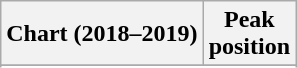<table class="wikitable sortable plainrowheaders">
<tr>
<th scope="col">Chart (2018–2019)</th>
<th scope="col">Peak<br>position</th>
</tr>
<tr>
</tr>
<tr>
</tr>
<tr>
</tr>
<tr>
</tr>
<tr>
</tr>
</table>
